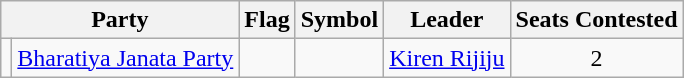<table class="wikitable" style="text-align:center">
<tr>
<th colspan="2">Party</th>
<th>Flag</th>
<th>Symbol</th>
<th>Leader</th>
<th>Seats Contested</th>
</tr>
<tr>
<td></td>
<td><a href='#'>Bharatiya Janata Party</a></td>
<td></td>
<td></td>
<td><a href='#'>Kiren Rijiju</a></td>
<td>2</td>
</tr>
</table>
